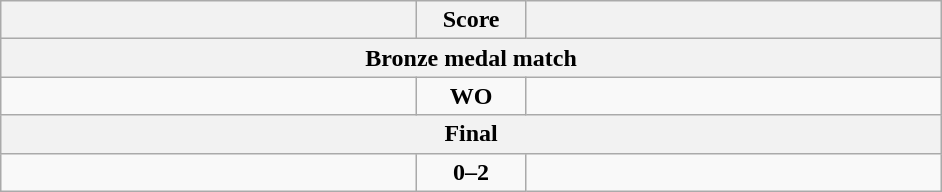<table class="wikitable" style="text-align: left;">
<tr>
<th align="right" width="270"></th>
<th width="65">Score</th>
<th align="left" width="270"></th>
</tr>
<tr>
<th colspan="3">Bronze medal match</th>
</tr>
<tr>
<td><strong></strong></td>
<td align=center><strong>WO</strong></td>
<td></td>
</tr>
<tr>
<th colspan="3">Final</th>
</tr>
<tr>
<td></td>
<td align=center><strong>0–2</strong></td>
<td><strong></strong></td>
</tr>
</table>
